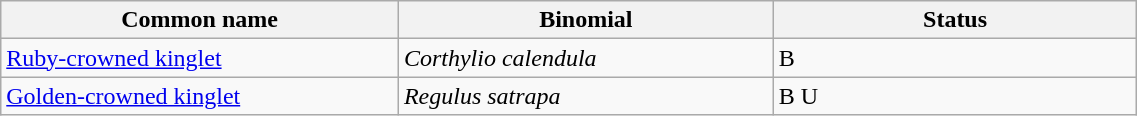<table width=60% class="wikitable">
<tr>
<th width=35%>Common name</th>
<th width=33%>Binomial</th>
<th width=32%>Status</th>
</tr>
<tr>
<td><a href='#'>Ruby-crowned kinglet</a></td>
<td><em>Corthylio calendula</em></td>
<td>B</td>
</tr>
<tr>
<td><a href='#'>Golden-crowned kinglet</a></td>
<td><em>Regulus satrapa</em></td>
<td>B U</td>
</tr>
</table>
